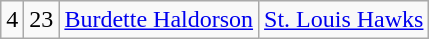<table class="wikitable">
<tr style="text-align:center;" bgcolor="">
<td>4</td>
<td>23</td>
<td><a href='#'>Burdette Haldorson</a></td>
<td><a href='#'>St. Louis Hawks</a></td>
</tr>
</table>
